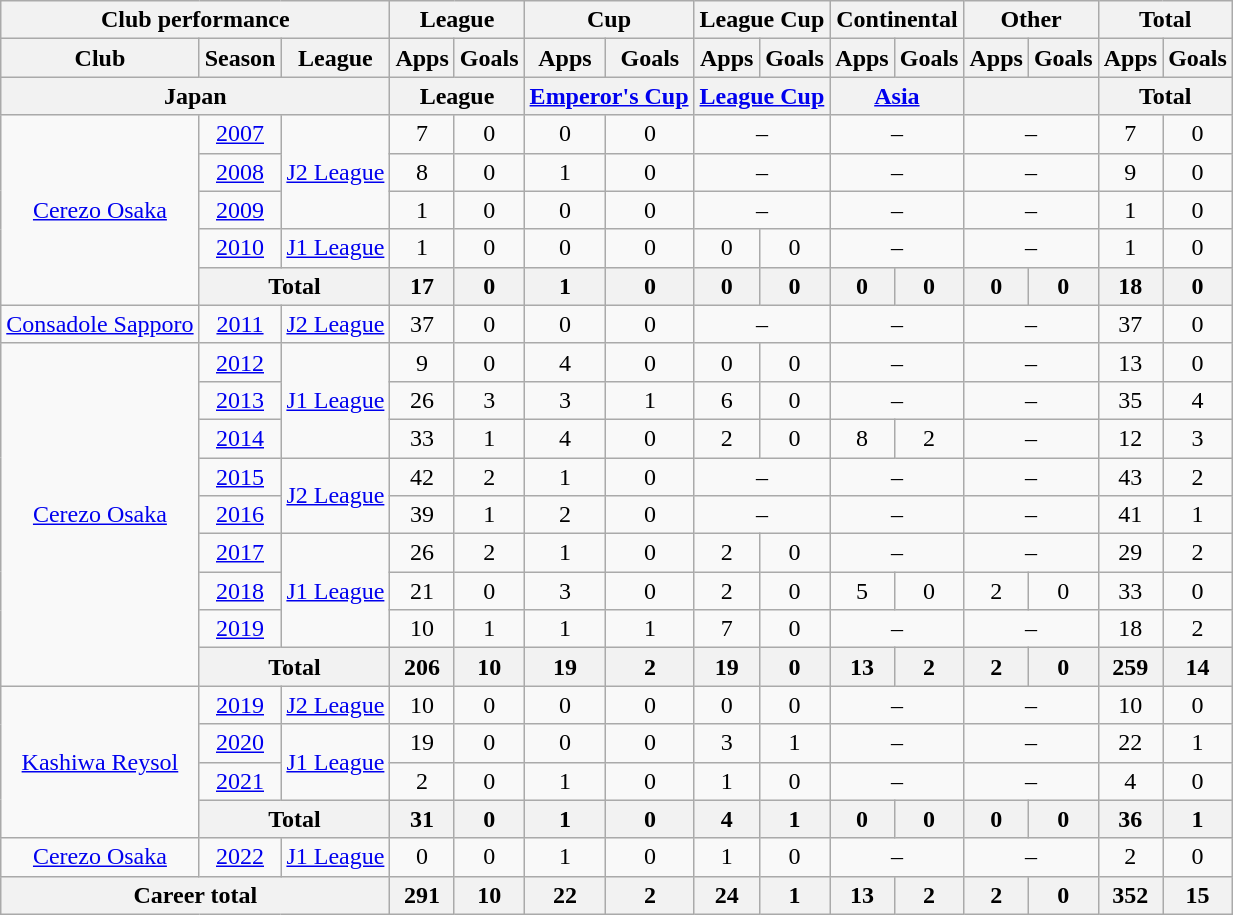<table class="wikitable" style="text-align:center">
<tr>
<th colspan=3>Club performance</th>
<th colspan=2>League</th>
<th colspan=2>Cup</th>
<th colspan=2>League Cup</th>
<th colspan=2>Continental</th>
<th colspan=2>Other</th>
<th colspan=2>Total</th>
</tr>
<tr>
<th>Club</th>
<th>Season</th>
<th>League</th>
<th>Apps</th>
<th>Goals</th>
<th>Apps</th>
<th>Goals</th>
<th>Apps</th>
<th>Goals</th>
<th>Apps</th>
<th>Goals</th>
<th>Apps</th>
<th>Goals</th>
<th>Apps</th>
<th>Goals</th>
</tr>
<tr>
<th colspan=3>Japan</th>
<th colspan=2>League</th>
<th colspan=2><a href='#'>Emperor's Cup</a></th>
<th colspan=2><a href='#'>League Cup</a></th>
<th colspan=2><a href='#'>Asia</a></th>
<th colspan=2></th>
<th colspan=2>Total</th>
</tr>
<tr>
<td rowspan="5"><a href='#'>Cerezo Osaka</a></td>
<td><a href='#'>2007</a></td>
<td rowspan="3"><a href='#'>J2 League</a></td>
<td>7</td>
<td>0</td>
<td>0</td>
<td>0</td>
<td colspan="2">–</td>
<td colspan="2">–</td>
<td colspan="2">–</td>
<td>7</td>
<td>0</td>
</tr>
<tr>
<td><a href='#'>2008</a></td>
<td>8</td>
<td>0</td>
<td>1</td>
<td>0</td>
<td colspan="2">–</td>
<td colspan="2">–</td>
<td colspan="2">–</td>
<td>9</td>
<td>0</td>
</tr>
<tr>
<td><a href='#'>2009</a></td>
<td>1</td>
<td>0</td>
<td>0</td>
<td>0</td>
<td colspan="2">–</td>
<td colspan="2">–</td>
<td colspan="2">–</td>
<td>1</td>
<td>0</td>
</tr>
<tr>
<td><a href='#'>2010</a></td>
<td rowspan="1"><a href='#'>J1 League</a></td>
<td>1</td>
<td>0</td>
<td>0</td>
<td>0</td>
<td>0</td>
<td>0</td>
<td colspan="2">–</td>
<td colspan="2">–</td>
<td>1</td>
<td>0</td>
</tr>
<tr>
<th colspan="2">Total</th>
<th>17</th>
<th>0</th>
<th>1</th>
<th>0</th>
<th>0</th>
<th>0</th>
<th>0</th>
<th>0</th>
<th>0</th>
<th>0</th>
<th>18</th>
<th>0</th>
</tr>
<tr>
<td><a href='#'>Consadole Sapporo</a></td>
<td><a href='#'>2011</a></td>
<td><a href='#'>J2 League</a></td>
<td>37</td>
<td>0</td>
<td>0</td>
<td>0</td>
<td colspan="2">–</td>
<td colspan="2">–</td>
<td colspan="2">–</td>
<td>37</td>
<td>0</td>
</tr>
<tr>
<td rowspan="9"><a href='#'>Cerezo Osaka</a></td>
<td><a href='#'>2012</a></td>
<td rowspan="3"><a href='#'>J1 League</a></td>
<td>9</td>
<td>0</td>
<td>4</td>
<td>0</td>
<td>0</td>
<td>0</td>
<td colspan="2">–</td>
<td colspan="2">–</td>
<td>13</td>
<td>0</td>
</tr>
<tr>
<td><a href='#'>2013</a></td>
<td>26</td>
<td>3</td>
<td>3</td>
<td>1</td>
<td>6</td>
<td>0</td>
<td colspan="2">–</td>
<td colspan="2">–</td>
<td>35</td>
<td>4</td>
</tr>
<tr>
<td><a href='#'>2014</a></td>
<td>33</td>
<td>1</td>
<td>4</td>
<td>0</td>
<td>2</td>
<td>0</td>
<td>8</td>
<td>2</td>
<td colspan="2">–</td>
<td>12</td>
<td>3</td>
</tr>
<tr>
<td><a href='#'>2015</a></td>
<td rowspan="2"><a href='#'>J2 League</a></td>
<td>42</td>
<td>2</td>
<td>1</td>
<td>0</td>
<td colspan="2">–</td>
<td colspan="2">–</td>
<td colspan="2">–</td>
<td>43</td>
<td>2</td>
</tr>
<tr>
<td><a href='#'>2016</a></td>
<td>39</td>
<td>1</td>
<td>2</td>
<td>0</td>
<td colspan="2">–</td>
<td colspan="2">–</td>
<td colspan="2">–</td>
<td>41</td>
<td>1</td>
</tr>
<tr>
<td><a href='#'>2017</a></td>
<td rowspan="3"><a href='#'>J1 League</a></td>
<td>26</td>
<td>2</td>
<td>1</td>
<td>0</td>
<td>2</td>
<td>0</td>
<td colspan="2">–</td>
<td colspan="2">–</td>
<td>29</td>
<td>2</td>
</tr>
<tr>
<td><a href='#'>2018</a></td>
<td>21</td>
<td>0</td>
<td>3</td>
<td>0</td>
<td>2</td>
<td>0</td>
<td>5</td>
<td>0</td>
<td>2</td>
<td>0</td>
<td>33</td>
<td>0</td>
</tr>
<tr>
<td><a href='#'>2019</a></td>
<td>10</td>
<td>1</td>
<td>1</td>
<td>1</td>
<td>7</td>
<td>0</td>
<td colspan="2">–</td>
<td colspan="2">–</td>
<td>18</td>
<td>2</td>
</tr>
<tr>
<th colspan="2">Total</th>
<th>206</th>
<th>10</th>
<th>19</th>
<th>2</th>
<th>19</th>
<th>0</th>
<th>13</th>
<th>2</th>
<th>2</th>
<th>0</th>
<th>259</th>
<th>14</th>
</tr>
<tr>
<td rowspan="4"><a href='#'>Kashiwa Reysol</a></td>
<td><a href='#'>2019</a></td>
<td><a href='#'>J2 League</a></td>
<td>10</td>
<td>0</td>
<td>0</td>
<td>0</td>
<td>0</td>
<td>0</td>
<td colspan="2">–</td>
<td colspan="2">–</td>
<td>10</td>
<td>0</td>
</tr>
<tr>
<td><a href='#'>2020</a></td>
<td rowspan="2"><a href='#'>J1 League</a></td>
<td>19</td>
<td>0</td>
<td>0</td>
<td>0</td>
<td>3</td>
<td>1</td>
<td colspan="2">–</td>
<td colspan="2">–</td>
<td>22</td>
<td>1</td>
</tr>
<tr>
<td><a href='#'>2021</a></td>
<td>2</td>
<td>0</td>
<td>1</td>
<td>0</td>
<td>1</td>
<td>0</td>
<td colspan="2">–</td>
<td colspan="2">–</td>
<td>4</td>
<td>0</td>
</tr>
<tr>
<th colspan="2">Total</th>
<th>31</th>
<th>0</th>
<th>1</th>
<th>0</th>
<th>4</th>
<th>1</th>
<th>0</th>
<th>0</th>
<th>0</th>
<th>0</th>
<th>36</th>
<th>1</th>
</tr>
<tr>
<td><a href='#'>Cerezo Osaka</a></td>
<td><a href='#'>2022</a></td>
<td><a href='#'>J1 League</a></td>
<td>0</td>
<td>0</td>
<td>1</td>
<td>0</td>
<td>1</td>
<td>0</td>
<td colspan="2">–</td>
<td colspan="2">–</td>
<td>2</td>
<td>0</td>
</tr>
<tr>
<th colspan=3>Career total</th>
<th>291</th>
<th>10</th>
<th>22</th>
<th>2</th>
<th>24</th>
<th>1</th>
<th>13</th>
<th>2</th>
<th>2</th>
<th>0</th>
<th>352</th>
<th>15</th>
</tr>
</table>
